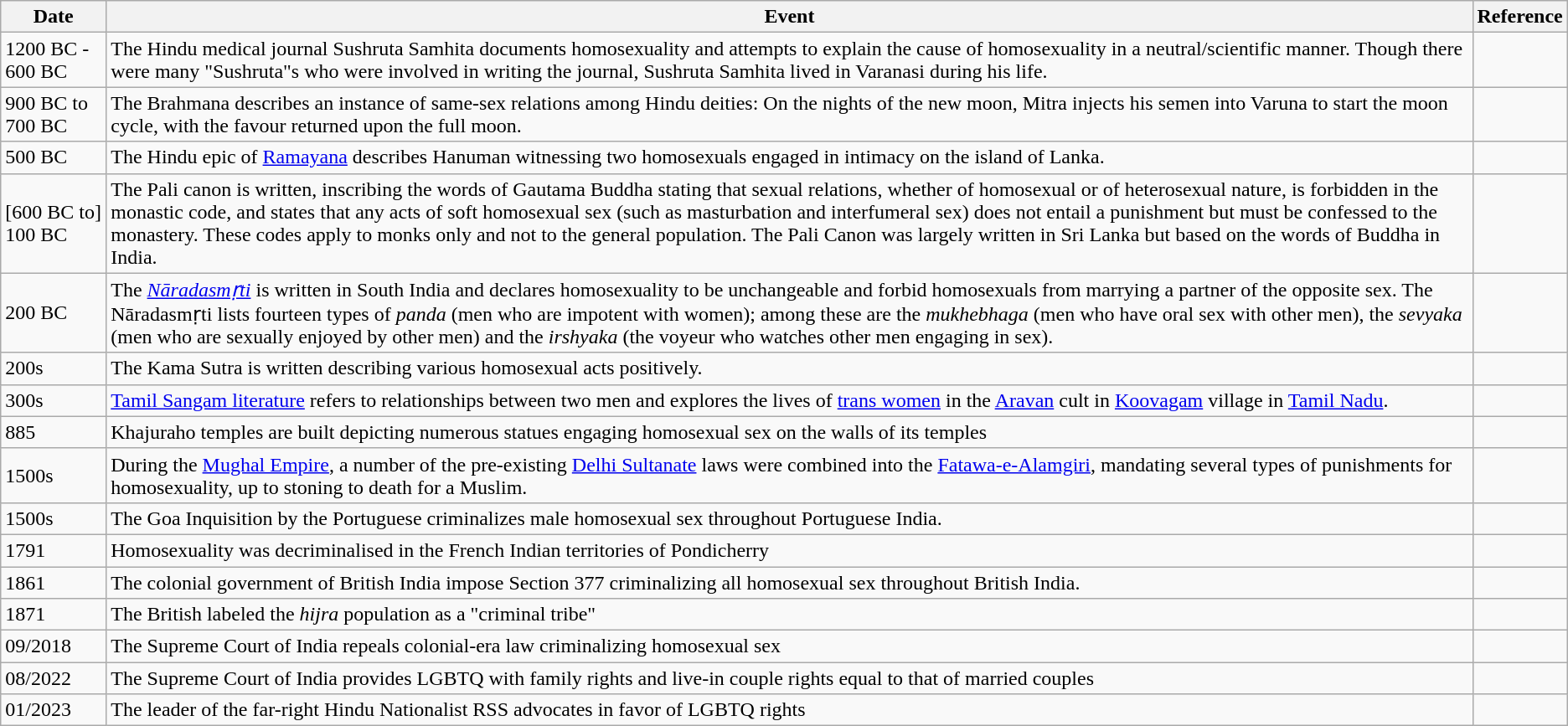<table class="wikitable">
<tr>
<th>Date</th>
<th>Event</th>
<th>Reference</th>
</tr>
<tr>
<td>1200 BC - 600 BC</td>
<td>The Hindu medical journal Sushruta Samhita documents homosexuality and attempts to explain the cause of homosexuality in a neutral/scientific manner. Though there were many "Sushruta"s who were involved in writing the journal, Sushruta Samhita lived in Varanasi during his life.</td>
<td></td>
</tr>
<tr>
<td>900 BC to 700 BC</td>
<td>The Brahmana describes an instance of same-sex relations among Hindu deities: On the nights of the new moon, Mitra injects his semen into Varuna to start the moon cycle, with the favour returned upon the full moon.</td>
<td></td>
</tr>
<tr>
<td>500 BC</td>
<td>The Hindu epic of <a href='#'>Ramayana</a> describes Hanuman witnessing two homosexuals engaged in intimacy on the island of Lanka.</td>
<td></td>
</tr>
<tr>
<td>[600 BC to] 100 BC</td>
<td>The Pali canon is written, inscribing the words of Gautama Buddha stating that sexual relations, whether of homosexual or of heterosexual nature, is forbidden in the monastic code, and states that any acts of soft homosexual sex (such as masturbation and interfumeral sex) does not entail a punishment but must be confessed to the monastery. These codes apply to monks only and not to the general population. The Pali Canon was largely written in Sri Lanka but based on the words of Buddha in India.</td>
<td></td>
</tr>
<tr>
<td>200 BC</td>
<td>The <em><a href='#'>Nāradasmṛti</a></em> is written in South India and declares homosexuality to be unchangeable and forbid homosexuals from marrying a partner of the opposite sex. The Nāradasmṛti lists fourteen types of <em>panda</em> (men who are impotent with women); among these are the <em>mukhebhaga</em> (men who have oral sex with other men), the <em>sevyaka</em> (men who are sexually enjoyed by other men) and the <em>irshyaka</em> (the voyeur who watches other men engaging in sex).</td>
<td></td>
</tr>
<tr>
<td>200s</td>
<td>The Kama Sutra is written describing various homosexual acts positively.</td>
<td></td>
</tr>
<tr>
<td>300s</td>
<td><a href='#'>Tamil Sangam literature</a> refers to relationships between two men and explores the lives of <a href='#'>trans women</a> in the <a href='#'>Aravan</a> cult in <a href='#'>Koovagam</a> village in <a href='#'>Tamil Nadu</a>.</td>
<td></td>
</tr>
<tr>
<td>885</td>
<td>Khajuraho temples are built depicting numerous statues engaging homosexual sex on the walls of its temples</td>
<td></td>
</tr>
<tr>
<td>1500s</td>
<td>During the <a href='#'>Mughal Empire</a>, a number of the pre-existing <a href='#'>Delhi Sultanate</a> laws were combined into the <a href='#'>Fatawa-e-Alamgiri</a>, mandating several types of punishments for homosexuality, up to stoning to death for a Muslim.</td>
<td></td>
</tr>
<tr>
<td>1500s</td>
<td>The Goa Inquisition by the Portuguese criminalizes male homosexual sex throughout Portuguese India.</td>
<td></td>
</tr>
<tr>
<td>1791</td>
<td>Homosexuality was decriminalised in the French Indian territories of Pondicherry</td>
<td></td>
</tr>
<tr>
<td>1861</td>
<td>The colonial government of British India impose Section 377 criminalizing all homosexual sex throughout British India.</td>
<td></td>
</tr>
<tr>
<td>1871</td>
<td>The British labeled the <em>hijra</em> population as a "criminal tribe"</td>
<td></td>
</tr>
<tr>
<td>09/2018</td>
<td>The Supreme Court of India repeals colonial-era law criminalizing homosexual sex</td>
<td></td>
</tr>
<tr>
<td>08/2022</td>
<td>The Supreme Court of India provides LGBTQ with family rights and live-in couple rights equal to that of married couples</td>
<td></td>
</tr>
<tr>
<td>01/2023</td>
<td>The leader of the far-right Hindu Nationalist RSS advocates in favor of LGBTQ rights</td>
<td></td>
</tr>
</table>
